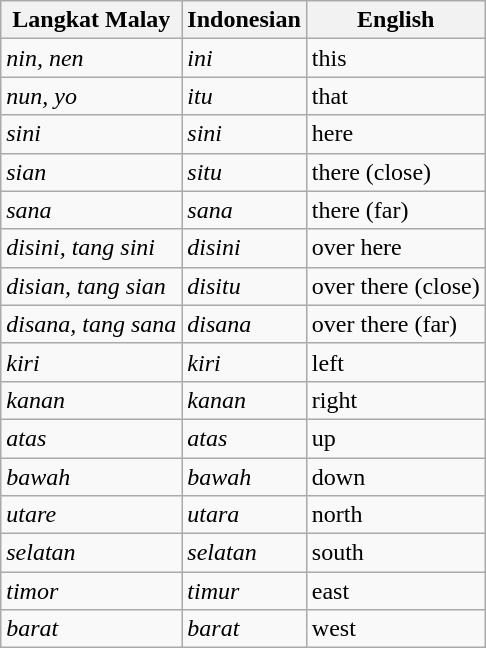<table class="wikitable">
<tr>
<th>Langkat Malay</th>
<th>Indonesian</th>
<th>English</th>
</tr>
<tr>
<td><em>nin, nen</em></td>
<td><em>ini</em></td>
<td>this</td>
</tr>
<tr>
<td><em>nun, yo</em></td>
<td><em>itu</em></td>
<td>that</td>
</tr>
<tr>
<td><em>sini</em></td>
<td><em>sini</em></td>
<td>here</td>
</tr>
<tr>
<td><em>sian</em></td>
<td><em>situ</em></td>
<td>there (close)</td>
</tr>
<tr>
<td><em>sana</em></td>
<td><em>sana</em></td>
<td>there (far)</td>
</tr>
<tr>
<td><em>disini, tang sini</em></td>
<td><em>disini</em></td>
<td>over here</td>
</tr>
<tr>
<td><em>disian, tang sian</em></td>
<td><em>disitu</em></td>
<td>over there (close)</td>
</tr>
<tr>
<td><em>disana, tang sana</em></td>
<td><em>disana</em></td>
<td>over there (far)</td>
</tr>
<tr>
<td><em>kiri</em></td>
<td><em>kiri</em></td>
<td>left</td>
</tr>
<tr>
<td><em>kanan</em></td>
<td><em>kanan</em></td>
<td>right</td>
</tr>
<tr>
<td><em>atas</em></td>
<td><em>atas</em></td>
<td>up</td>
</tr>
<tr>
<td><em>bawah</em></td>
<td><em>bawah</em></td>
<td>down</td>
</tr>
<tr>
<td><em>utare</em></td>
<td><em>utara</em></td>
<td>north</td>
</tr>
<tr>
<td><em>selatan</em></td>
<td><em>selatan</em></td>
<td>south</td>
</tr>
<tr>
<td><em>timor</em></td>
<td><em>timur</em></td>
<td>east</td>
</tr>
<tr>
<td><em>barat</em></td>
<td><em>barat</em></td>
<td>west</td>
</tr>
</table>
